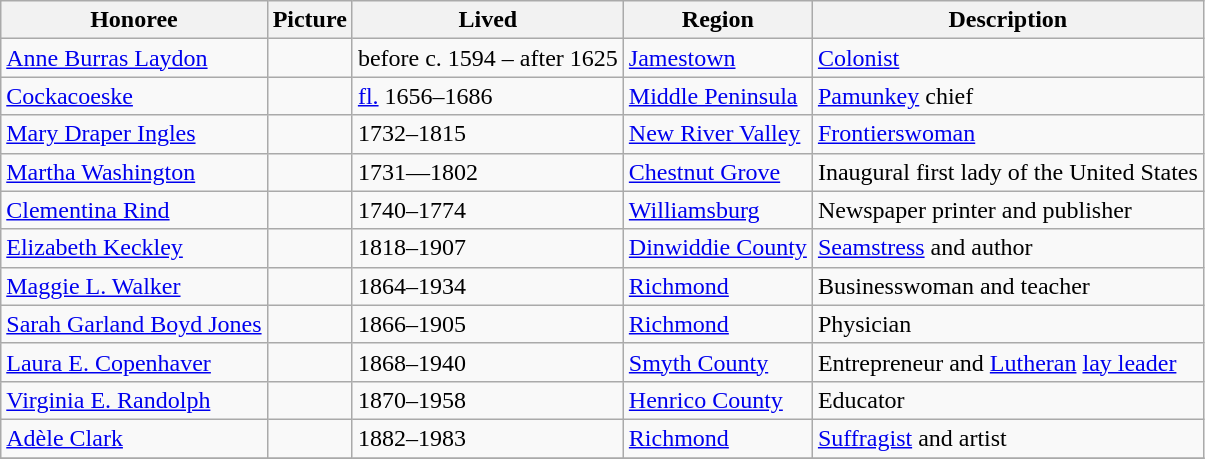<table class="wikitable">
<tr>
<th>Honoree</th>
<th>Picture</th>
<th>Lived</th>
<th>Region</th>
<th>Description</th>
</tr>
<tr>
<td><a href='#'>Anne Burras Laydon</a></td>
<td></td>
<td>before c. 1594 – after 1625</td>
<td><a href='#'>Jamestown</a></td>
<td><a href='#'>Colonist</a></td>
</tr>
<tr>
<td><a href='#'>Cockacoeske</a></td>
<td></td>
<td><a href='#'>fl.</a> 1656–1686</td>
<td><a href='#'>Middle Peninsula</a></td>
<td><a href='#'>Pamunkey</a> chief</td>
</tr>
<tr>
<td><a href='#'>Mary Draper Ingles</a></td>
<td></td>
<td>1732–1815</td>
<td><a href='#'>New River Valley</a></td>
<td><a href='#'>Frontierswoman</a></td>
</tr>
<tr>
<td><a href='#'>Martha Washington</a></td>
<td></td>
<td>1731—1802</td>
<td><a href='#'>Chestnut Grove</a></td>
<td>Inaugural first lady of the United States</td>
</tr>
<tr>
<td><a href='#'>Clementina Rind</a></td>
<td></td>
<td>1740–1774</td>
<td><a href='#'>Williamsburg</a></td>
<td>Newspaper printer and publisher</td>
</tr>
<tr>
<td><a href='#'>Elizabeth Keckley</a></td>
<td></td>
<td>1818–1907</td>
<td><a href='#'>Dinwiddie County</a></td>
<td><a href='#'>Seamstress</a> and author</td>
</tr>
<tr>
<td><a href='#'>Maggie L. Walker</a></td>
<td></td>
<td>1864–1934</td>
<td><a href='#'>Richmond</a></td>
<td>Businesswoman and teacher</td>
</tr>
<tr>
<td><a href='#'>Sarah Garland Boyd Jones</a></td>
<td></td>
<td>1866–1905</td>
<td><a href='#'>Richmond</a></td>
<td>Physician</td>
</tr>
<tr>
<td><a href='#'>Laura E. Copenhaver</a></td>
<td></td>
<td>1868–1940</td>
<td><a href='#'>Smyth County</a></td>
<td>Entrepreneur and <a href='#'>Lutheran</a> <a href='#'>lay leader</a></td>
</tr>
<tr>
<td><a href='#'>Virginia E. Randolph</a></td>
<td></td>
<td>1870–1958</td>
<td><a href='#'>Henrico County</a></td>
<td>Educator</td>
</tr>
<tr>
<td><a href='#'>Adèle Clark</a></td>
<td></td>
<td>1882–1983</td>
<td><a href='#'>Richmond</a></td>
<td><a href='#'>Suffragist</a> and artist</td>
</tr>
<tr>
</tr>
</table>
